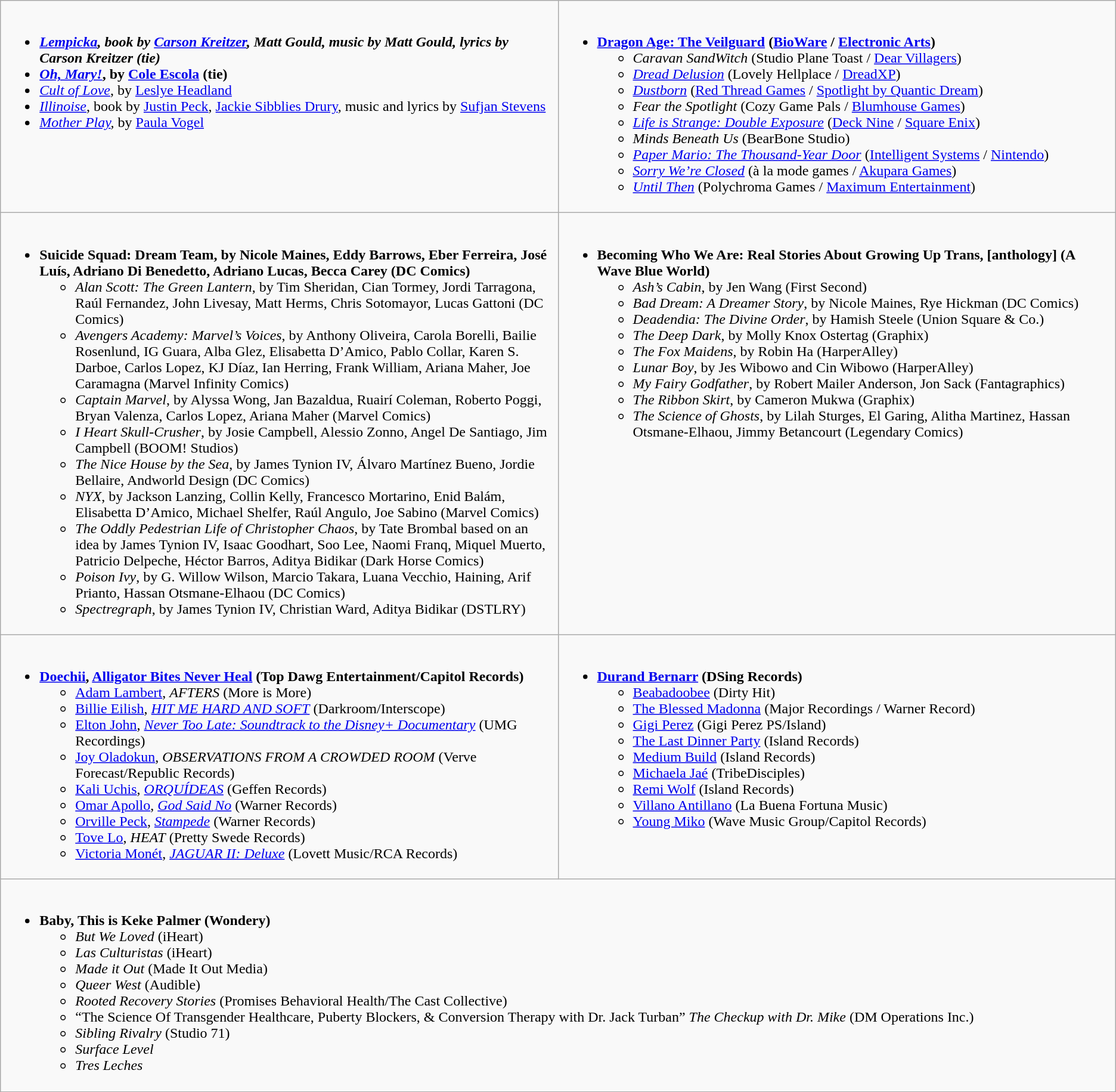<table class="wikitable">
<tr>
<td style="vertical-align:top; width:50%;"><br><ul><li><strong><em><a href='#'>Lempicka</a><em>, book by <a href='#'>Carson Kreitzer</a>, Matt Gould, music by Matt Gould, lyrics by Carson Kreitzer (tie)<strong></li><li></em></strong><a href='#'>Oh, Mary!</a></em>, by <a href='#'>Cole Escola</a> (tie)</strong></li><li><em><a href='#'>Cult of Love</a></em>, by <a href='#'>Leslye Headland</a></li><li><em><a href='#'>Illinoise</a></em>, book by <a href='#'>Justin Peck</a>, <a href='#'>Jackie Sibblies Drury</a>, music and lyrics by <a href='#'>Sufjan Stevens</a></li><li><em><a href='#'>Mother Play</a>,</em> by <a href='#'>Paula Vogel</a></li></ul></td>
<td style="vertical-align:top; width:50%;"><br><ul><li><strong><a href='#'>Dragon Age: The Veilguard</a> (<a href='#'>BioWare</a> / <a href='#'>Electronic Arts</a>)</strong><ul><li><em>Caravan SandWitch</em> (Studio Plane Toast / <a href='#'>Dear Villagers</a>)</li><li><em><a href='#'>Dread Delusion</a></em> (Lovely Hellplace / <a href='#'>DreadXP</a>)</li><li><em><a href='#'>Dustborn</a></em> (<a href='#'>Red Thread Games</a> / <a href='#'>Spotlight by Quantic Dream</a>)</li><li><em>Fear the Spotlight</em> (Cozy Game Pals / <a href='#'>Blumhouse Games</a>)</li><li><em><a href='#'>Life is Strange: Double Exposure</a></em> (<a href='#'>Deck Nine</a> / <a href='#'>Square Enix</a>)</li><li><em>Minds Beneath Us</em> (BearBone Studio)</li><li><em><a href='#'>Paper Mario: The Thousand-Year Door</a></em> (<a href='#'>Intelligent Systems</a> / <a href='#'>Nintendo</a>)</li><li><em><a href='#'>Sorry We’re Closed</a></em> (à la mode games / <a href='#'>Akupara Games</a>)</li><li><em><a href='#'>Until Then</a></em> (Polychroma Games / <a href='#'>Maximum Entertainment</a>)</li></ul></li></ul></td>
</tr>
<tr>
<td style="vertical-align:top; width:50%;"><br><ul><li><strong>Suicide Squad: Dream Team, by Nicole Maines, Eddy Barrows, Eber Ferreira, José Luís, Adriano Di Benedetto, Adriano Lucas, Becca Carey (DC Comics)</strong><ul><li><em>Alan Scott: The Green Lantern</em>, by Tim Sheridan, Cian Tormey, Jordi Tarragona, Raúl Fernandez, John Livesay, Matt Herms, Chris Sotomayor, Lucas Gattoni (DC Comics)</li><li><em>Avengers Academy: Marvel’s Voices</em>, by Anthony Oliveira, Carola Borelli, Bailie Rosenlund, IG Guara, Alba Glez, Elisabetta D’Amico, Pablo Collar, Karen S. Darboe, Carlos Lopez, KJ Díaz, Ian Herring, Frank William, Ariana Maher, Joe Caramagna (Marvel Infinity Comics)</li><li><em>Captain Marvel</em>, by Alyssa Wong, Jan Bazaldua, Ruairí Coleman, Roberto Poggi, Bryan Valenza, Carlos Lopez, Ariana Maher (Marvel Comics)</li><li><em>I Heart Skull-Crusher</em>, by Josie Campbell, Alessio Zonno, Angel De Santiago, Jim Campbell (BOOM! Studios)</li><li><em>The Nice House by the Sea</em>, by James Tynion IV, Álvaro Martínez Bueno, Jordie Bellaire, Andworld Design (DC Comics)</li><li><em>NYX</em>, by Jackson Lanzing, Collin Kelly, Francesco Mortarino, Enid Balám, Elisabetta D’Amico, Michael Shelfer, Raúl Angulo, Joe Sabino (Marvel Comics)</li><li><em>The Oddly Pedestrian Life of Christopher Chaos</em>, by Tate Brombal based on an idea by James Tynion IV, Isaac Goodhart, Soo Lee, Naomi Franq, Miquel Muerto, Patricio Delpeche, Héctor Barros, Aditya Bidikar (Dark Horse Comics)</li><li><em>Poison Ivy</em>, by G. Willow Wilson, Marcio Takara, Luana Vecchio, Haining, Arif Prianto, Hassan Otsmane-Elhaou (DC Comics)</li><li><em>Spectregraph</em>, by James Tynion IV, Christian Ward, Aditya Bidikar (DSTLRY)</li></ul></li></ul></td>
<td style="vertical-align:top; width:50%;"><br><ul><li><strong>Becoming Who We Are: Real Stories About Growing Up Trans, [anthology] (A Wave Blue World)</strong><ul><li><em>Ash’s Cabin</em>, by Jen Wang (First Second)</li><li><em>Bad Dream: A Dreamer Story</em>, by Nicole Maines, Rye Hickman (DC Comics)</li><li><em>Deadendia: The Divine Order</em>, by Hamish Steele (Union Square & Co.)</li><li><em>The Deep Dark</em>, by Molly Knox Ostertag (Graphix)</li><li><em>The Fox Maidens</em>, by Robin Ha (HarperAlley)</li><li><em>Lunar Boy</em>, by Jes Wibowo and Cin Wibowo (HarperAlley)</li><li><em>My Fairy Godfather</em>, by Robert Mailer Anderson, Jon Sack (Fantagraphics)</li><li><em>The Ribbon Skirt</em>, by Cameron Mukwa (Graphix)</li><li><em>The Science of Ghosts</em>, by Lilah Sturges, El Garing, Alitha Martinez, Hassan Otsmane-Elhaou, Jimmy Betancourt (Legendary Comics)</li></ul></li></ul></td>
</tr>
<tr>
<td style="vertical-align:top; width:50%;"><br><ul><li><strong><a href='#'>Doechii</a>, <a href='#'>Alligator Bites Never Heal</a> (Top Dawg Entertainment/Capitol Records)</strong><ul><li><a href='#'>Adam Lambert</a>, <em>AFTERS</em> (More is More)</li><li><a href='#'>Billie Eilish</a>, <em><a href='#'>HIT ME HARD AND SOFT</a></em> (Darkroom/Interscope)</li><li><a href='#'>Elton John</a>, <em><a href='#'>Never Too Late: Soundtrack to the Disney+ Documentary</a></em> (UMG Recordings)</li><li><a href='#'>Joy Oladokun</a>, <em>OBSERVATIONS FROM A CROWDED ROOM</em> (Verve Forecast/Republic Records)</li><li><a href='#'>Kali Uchis</a>, <em><a href='#'>ORQUÍDEAS</a></em> (Geffen Records)</li><li><a href='#'>Omar Apollo</a>, <em><a href='#'>God Said No</a></em> (Warner Records)</li><li><a href='#'>Orville Peck</a>, <em><a href='#'>Stampede</a></em> (Warner Records)</li><li><a href='#'>Tove Lo</a>, <em>HEAT</em> (Pretty Swede Records)</li><li><a href='#'>Victoria Monét</a>, <em><a href='#'>JAGUAR II: Deluxe</a></em> (Lovett Music/RCA Records)</li></ul></li></ul></td>
<td style="vertical-align:top; width:50%;"><br><ul><li><strong><a href='#'>Durand Bernarr</a> (DSing Records)</strong><ul><li><a href='#'>Beabadoobee</a> (Dirty Hit)</li><li><a href='#'>The Blessed Madonna</a> (Major Recordings / Warner Record)</li><li><a href='#'>Gigi Perez</a> (Gigi Perez PS/Island)</li><li><a href='#'>The Last Dinner Party</a> (Island Records)</li><li><a href='#'>Medium Build</a> (Island Records)</li><li><a href='#'>Michaela Jaé</a> (TribeDisciples)</li><li><a href='#'>Remi Wolf</a> (Island Records)</li><li><a href='#'>Villano Antillano</a> (La Buena Fortuna Music)</li><li><a href='#'>Young Miko</a> (Wave Music Group/Capitol Records)</li></ul></li></ul></td>
</tr>
<tr>
<td colspan="2" style="vertical-align:top; width:50%;"><br><ul><li><strong>Baby, This is Keke Palmer (Wondery)</strong><ul><li><em>But We Loved</em> (iHeart)</li><li><em>Las Culturistas</em> (iHeart)</li><li><em>Made it Out</em> (Made It Out Media)</li><li><em>Queer West</em> (Audible)</li><li><em>Rooted Recovery Stories</em> (Promises Behavioral Health/The Cast Collective)</li><li>“The Science Of Transgender Healthcare, Puberty Blockers, & Conversion Therapy with Dr. Jack Turban” <em>The Checkup with Dr. Mike</em> (DM Operations Inc.)</li><li><em>Sibling Rivalry</em> (Studio 71)</li><li><em>Surface Level</em></li><li><em>Tres Leches</em></li></ul></li></ul></td>
</tr>
</table>
